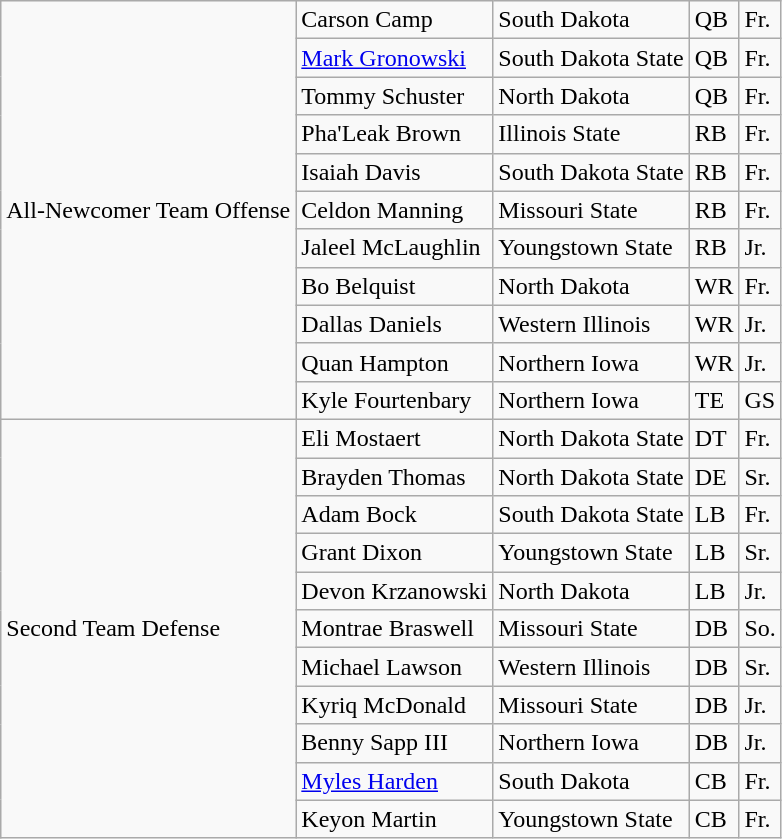<table class="wikitable">
<tr>
<td rowspan=11>All-Newcomer Team Offense</td>
<td>Carson Camp</td>
<td>South Dakota</td>
<td>QB</td>
<td>Fr.</td>
</tr>
<tr>
<td><a href='#'>Mark Gronowski</a></td>
<td>South Dakota State</td>
<td>QB</td>
<td>Fr.</td>
</tr>
<tr>
<td>Tommy Schuster</td>
<td>North Dakota</td>
<td>QB</td>
<td>Fr.</td>
</tr>
<tr>
<td>Pha'Leak Brown</td>
<td>Illinois State</td>
<td>RB</td>
<td>Fr.</td>
</tr>
<tr>
<td>Isaiah Davis</td>
<td>South Dakota State</td>
<td>RB</td>
<td>Fr.</td>
</tr>
<tr>
<td>Celdon Manning</td>
<td>Missouri State</td>
<td>RB</td>
<td>Fr.</td>
</tr>
<tr>
<td>Jaleel McLaughlin</td>
<td>Youngstown State</td>
<td>RB</td>
<td>Jr.</td>
</tr>
<tr>
<td>Bo Belquist</td>
<td>North Dakota</td>
<td>WR</td>
<td>Fr.</td>
</tr>
<tr>
<td>Dallas Daniels</td>
<td>Western Illinois</td>
<td>WR</td>
<td>Jr.</td>
</tr>
<tr>
<td>Quan Hampton</td>
<td>Northern Iowa</td>
<td>WR</td>
<td>Jr.</td>
</tr>
<tr>
<td>Kyle Fourtenbary</td>
<td>Northern Iowa</td>
<td>TE</td>
<td>GS</td>
</tr>
<tr>
<td rowspan=11>Second Team Defense</td>
<td>Eli Mostaert</td>
<td>North Dakota State</td>
<td>DT</td>
<td>Fr.</td>
</tr>
<tr>
<td>Brayden Thomas</td>
<td>North Dakota State</td>
<td>DE</td>
<td>Sr.</td>
</tr>
<tr>
<td>Adam Bock</td>
<td>South Dakota State</td>
<td>LB</td>
<td>Fr.</td>
</tr>
<tr>
<td>Grant Dixon</td>
<td>Youngstown State</td>
<td>LB</td>
<td>Sr.</td>
</tr>
<tr>
<td>Devon Krzanowski</td>
<td>North Dakota</td>
<td>LB</td>
<td>Jr.</td>
</tr>
<tr>
<td>Montrae Braswell</td>
<td>Missouri State</td>
<td>DB</td>
<td>So.</td>
</tr>
<tr>
<td>Michael Lawson</td>
<td>Western Illinois</td>
<td>DB</td>
<td>Sr.</td>
</tr>
<tr>
<td>Kyriq McDonald</td>
<td>Missouri State</td>
<td>DB</td>
<td>Jr.</td>
</tr>
<tr>
<td>Benny Sapp III</td>
<td>Northern Iowa</td>
<td>DB</td>
<td>Jr.</td>
</tr>
<tr>
<td><a href='#'>Myles Harden</a></td>
<td>South Dakota</td>
<td>CB</td>
<td>Fr.</td>
</tr>
<tr>
<td>Keyon Martin</td>
<td>Youngstown State</td>
<td>CB</td>
<td>Fr.</td>
</tr>
</table>
